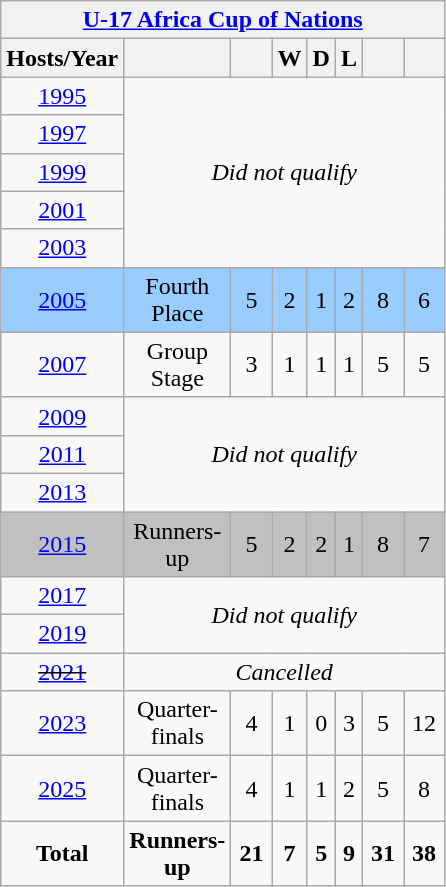<table class="wikitable" style="text-align: center;">
<tr>
<th colspan=9><a href='#'>U-17 Africa Cup of Nations</a></th>
</tr>
<tr>
<th>Hosts/Year</th>
<th width=20></th>
<th width=20></th>
<th>W</th>
<th>D</th>
<th>L</th>
<th width=20></th>
<th width=20></th>
</tr>
<tr>
<td> <a href='#'>1995</a></td>
<td colspan=7 rowspan=5><em>Did not qualify</em></td>
</tr>
<tr>
<td> <a href='#'>1997</a></td>
</tr>
<tr>
<td> <a href='#'>1999</a></td>
</tr>
<tr>
<td> <a href='#'>2001</a></td>
</tr>
<tr>
<td> <a href='#'>2003</a></td>
</tr>
<tr bgcolor=#9acdff>
<td> <a href='#'>2005</a></td>
<td>Fourth Place</td>
<td>5</td>
<td>2</td>
<td>1</td>
<td>2</td>
<td>8</td>
<td>6</td>
</tr>
<tr>
<td> <a href='#'>2007</a></td>
<td>Group Stage</td>
<td>3</td>
<td>1</td>
<td>1</td>
<td>1</td>
<td>5</td>
<td>5</td>
</tr>
<tr>
<td> <a href='#'>2009</a></td>
<td colspan=7 rowspan=3><em>Did not qualify</em></td>
</tr>
<tr>
<td> <a href='#'>2011</a></td>
</tr>
<tr>
<td> <a href='#'>2013</a></td>
</tr>
<tr bgcolor=silver>
<td> <a href='#'>2015</a></td>
<td>Runners-up</td>
<td>5</td>
<td>2</td>
<td>2</td>
<td>1</td>
<td>8</td>
<td>7</td>
</tr>
<tr>
<td> <a href='#'>2017</a></td>
<td colspan=7 rowspan=2><em>Did not qualify</em></td>
</tr>
<tr>
<td> <a href='#'>2019</a></td>
</tr>
<tr>
<td> <s><a href='#'>2021</a></s></td>
<td colspan=7><em> Cancelled</em></td>
</tr>
<tr>
<td> <a href='#'>2023</a></td>
<td>Quarter-finals</td>
<td>4</td>
<td>1</td>
<td>0</td>
<td>3</td>
<td>5</td>
<td>12</td>
</tr>
<tr>
<td> <a href='#'>2025</a></td>
<td>Quarter-finals</td>
<td>4</td>
<td>1</td>
<td>1</td>
<td>2</td>
<td>5</td>
<td>8</td>
</tr>
<tr>
<td><strong>Total</strong></td>
<td><strong>Runners-up</strong></td>
<td><strong>21</strong></td>
<td><strong>7</strong></td>
<td><strong>5</strong></td>
<td><strong>9</strong></td>
<td><strong>31</strong></td>
<td><strong>38</strong></td>
</tr>
</table>
